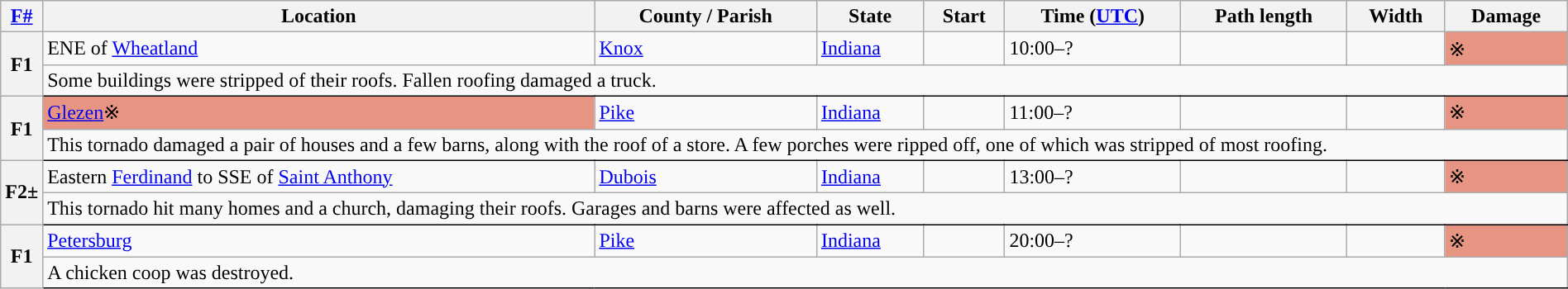<table class="wikitable sortable" style="width:100%;">
<tr>
<th scope="col"  style="width:2%; text-align:center;"><a href='#'>F#</a></th>
<th scope="col" text-align:center;" class="unsortable">Location</th>
<th scope="col" text-align:center;" class="unsortable">County / Parish</th>
<th scope="col" text-align:center;">State</th>
<th scope="col" align="center">Start </th>
<th scope="col" text-align:center;">Time (<a href='#'>UTC</a>)</th>
<th scope="col" text-align:center;">Path length</th>
<th scope="col" text-align:center;">Width</th>
<th scope="col" text-align:center;">Damage</th>
</tr>
<tr>
<th scope="row" rowspan="2" style="background-color:#">F1</th>
<td>ENE of <a href='#'>Wheatland</a></td>
<td><a href='#'>Knox</a></td>
<td><a href='#'>Indiana</a></td>
<td></td>
<td>10:00–?</td>
<td></td>
<td></td>
<td bgcolor=#E89483>※</td>
</tr>
<tr class="expand-child">
<td colspan="9" style=" border-bottom: 1px solid black;">Some buildings were stripped of their roofs. Fallen roofing damaged a truck.</td>
</tr>
<tr>
<th scope="row" rowspan="2" style="background-color:#">F1</th>
<td bgcolor=#E89483><a href='#'>Glezen</a>※</td>
<td><a href='#'>Pike</a></td>
<td><a href='#'>Indiana</a></td>
<td></td>
<td>11:00–?</td>
<td></td>
<td></td>
<td bgcolor=#E89483>※</td>
</tr>
<tr class="expand-child">
<td colspan="9" style=" border-bottom: 1px solid black;">This tornado damaged a pair of houses and a few barns, along with the roof of a store. A few porches were ripped off, one of which was stripped of most roofing.</td>
</tr>
<tr>
<th scope="row" rowspan="2" style="background-color:#">F2±</th>
<td>Eastern <a href='#'>Ferdinand</a> to SSE of <a href='#'>Saint Anthony</a></td>
<td><a href='#'>Dubois</a></td>
<td><a href='#'>Indiana</a></td>
<td></td>
<td>13:00–?</td>
<td></td>
<td></td>
<td bgcolor=#E89483>※</td>
</tr>
<tr class="expand-child">
<td colspan="9" style=" border-bottom: 1px solid black;">This tornado hit many homes and a church, damaging their roofs. Garages and barns were affected as well.</td>
</tr>
<tr>
<th scope="row" rowspan="2" style="background-color:#">F1</th>
<td><a href='#'>Petersburg</a></td>
<td><a href='#'>Pike</a></td>
<td><a href='#'>Indiana</a></td>
<td></td>
<td>20:00–?</td>
<td></td>
<td></td>
<td bgcolor=#E89483>※</td>
</tr>
<tr class="expand-child">
<td colspan="9" style=" border-bottom: 1px solid black;">A chicken coop was destroyed.</td>
</tr>
</table>
